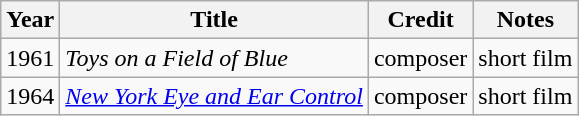<table class="wikitable sortable">
<tr>
<th>Year</th>
<th>Title</th>
<th>Credit</th>
<th>Notes</th>
</tr>
<tr>
<td>1961</td>
<td><em>Toys on a Field of Blue</em></td>
<td>composer</td>
<td>short film</td>
</tr>
<tr>
<td>1964</td>
<td><em><a href='#'>New York Eye and Ear Control</a></em></td>
<td>composer</td>
<td>short film</td>
</tr>
</table>
